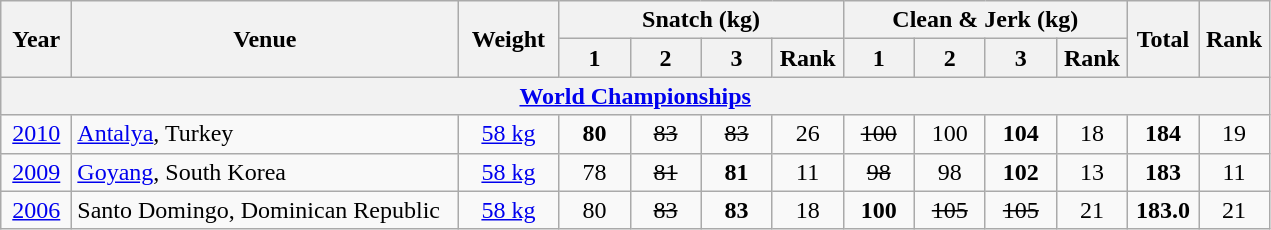<table class = "wikitable" style="text-align:center;">
<tr>
<th rowspan=2 width=40>Year</th>
<th rowspan=2 width=250>Venue</th>
<th rowspan=2 width=60>Weight</th>
<th colspan=4>Snatch (kg)</th>
<th colspan=4>Clean & Jerk (kg)</th>
<th rowspan=2 width=40>Total</th>
<th rowspan=2 width=40>Rank</th>
</tr>
<tr>
<th width=40>1</th>
<th width=40>2</th>
<th width=40>3</th>
<th width=40>Rank</th>
<th width=40>1</th>
<th width=40>2</th>
<th width=40>3</th>
<th width=40>Rank</th>
</tr>
<tr>
<th colspan=13><a href='#'>World Championships</a></th>
</tr>
<tr>
<td><a href='#'>2010</a></td>
<td align=left> <a href='#'>Antalya</a>, Turkey</td>
<td><a href='#'>58 kg</a></td>
<td><strong>80</strong></td>
<td><s>83</s></td>
<td><s>83</s></td>
<td>26</td>
<td><s>100</s></td>
<td>100</td>
<td><strong>104</strong></td>
<td>18</td>
<td><strong>184</strong></td>
<td>19</td>
</tr>
<tr>
<td><a href='#'>2009</a></td>
<td align=left> <a href='#'>Goyang</a>, South Korea</td>
<td><a href='#'>58 kg</a></td>
<td>78</td>
<td><s> 81</s></td>
<td><strong>81</strong></td>
<td>11</td>
<td><s> 98</s></td>
<td>98</td>
<td><strong>102</strong></td>
<td>13</td>
<td><strong>183</strong></td>
<td>11</td>
</tr>
<tr>
<td><a href='#'>2006</a></td>
<td align=left> Santo Domingo, Dominican Republic</td>
<td><a href='#'>58 kg</a></td>
<td>80</td>
<td><s> 83</s></td>
<td><strong>83</strong></td>
<td>18</td>
<td><strong>100</strong></td>
<td><s>105</s></td>
<td><s>105</s></td>
<td>21</td>
<td><strong>183.0</strong></td>
<td>21</td>
</tr>
</table>
